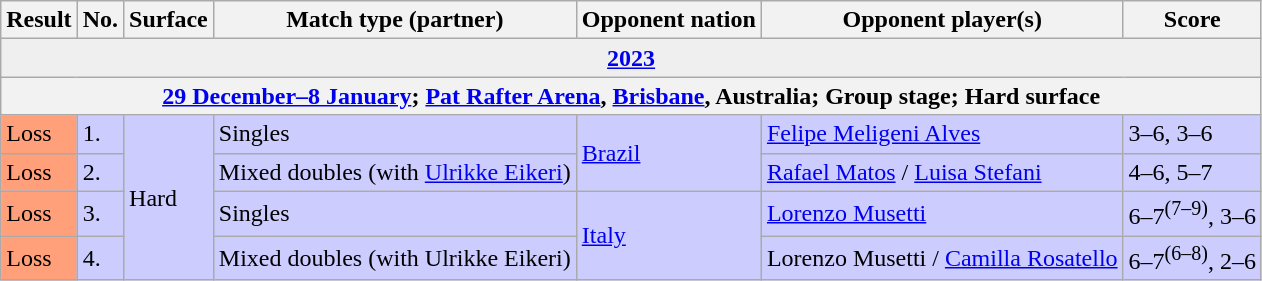<table class=wikitable>
<tr>
<th>Result</th>
<th>No.</th>
<th>Surface</th>
<th>Match type (partner)</th>
<th>Opponent nation</th>
<th>Opponent player(s)</th>
<th>Score</th>
</tr>
<tr bgcolor="efefef" class="sortbottom">
<td colspan="7" align="center"><strong><a href='#'>2023</a></strong></td>
</tr>
<tr>
<th colspan="7"><a href='#'>29 December–8 January</a>; <a href='#'>Pat Rafter Arena</a>, <a href='#'>Brisbane</a>, Australia; Group stage; Hard surface</th>
</tr>
<tr style="background:#ccf;">
<td bgcolor=FFA07A>Loss</td>
<td>1.</td>
<td rowspan="4">Hard</td>
<td>Singles</td>
<td rowspan="2"> <a href='#'>Brazil</a></td>
<td> <a href='#'>Felipe Meligeni Alves</a></td>
<td>3–6, 3–6</td>
</tr>
<tr style="background:#ccf;">
<td bgcolor=FFA07A>Loss</td>
<td>2.</td>
<td>Mixed doubles (with <a href='#'>Ulrikke Eikeri</a>)</td>
<td> <a href='#'>Rafael Matos</a> /  <a href='#'>Luisa Stefani</a></td>
<td>4–6, 5–7</td>
</tr>
<tr style="background:#ccf;">
<td bgcolor=FFA07A>Loss</td>
<td>3.</td>
<td>Singles</td>
<td rowspan=2> <a href='#'>Italy</a></td>
<td> <a href='#'>Lorenzo Musetti</a></td>
<td>6–7<sup>(7–9)</sup>, 3–6</td>
</tr>
<tr style="background:#ccf;">
<td bgcolor=FFA07A>Loss</td>
<td>4.</td>
<td>Mixed doubles (with Ulrikke Eikeri)</td>
<td> Lorenzo Musetti /  <a href='#'>Camilla Rosatello</a></td>
<td>6–7<sup>(6–8)</sup>, 2–6</td>
</tr>
</table>
